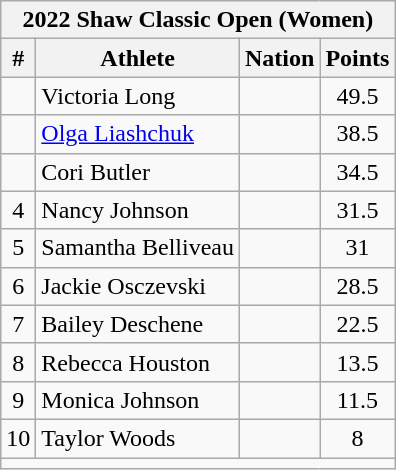<table class="wikitable" style="display: inline-table; margin-left: 50px;text-align:center;">
<tr>
<th colspan="4">2022 Shaw Classic Open (Women)</th>
</tr>
<tr>
<th scope="col" style="width: 10px;">#</th>
<th scope="col">Athlete</th>
<th scope="col">Nation</th>
<th scope="col">Points</th>
</tr>
<tr>
<td></td>
<td align=left>Victoria Long</td>
<td align=left></td>
<td>49.5</td>
</tr>
<tr>
<td></td>
<td align=left><a href='#'>Olga Liashchuk</a></td>
<td align=left></td>
<td>38.5</td>
</tr>
<tr>
<td></td>
<td align=left>Cori Butler</td>
<td align=left></td>
<td>34.5</td>
</tr>
<tr>
<td>4</td>
<td align=left>Nancy Johnson</td>
<td align=left></td>
<td>31.5</td>
</tr>
<tr>
<td>5</td>
<td align=left>Samantha Belliveau</td>
<td align=left></td>
<td>31</td>
</tr>
<tr>
<td>6</td>
<td align=left>Jackie Osczevski</td>
<td align=left></td>
<td>28.5</td>
</tr>
<tr>
<td>7</td>
<td align=left>Bailey Deschene</td>
<td align=left></td>
<td>22.5</td>
</tr>
<tr>
<td>8</td>
<td align=left>Rebecca Houston</td>
<td align=left></td>
<td>13.5</td>
</tr>
<tr>
<td>9</td>
<td align=left>Monica Johnson</td>
<td align=left></td>
<td>11.5</td>
</tr>
<tr>
<td>10</td>
<td align=left>Taylor Woods</td>
<td align=left></td>
<td>8</td>
</tr>
<tr class="sortbottom">
<td colspan="4"></td>
</tr>
</table>
